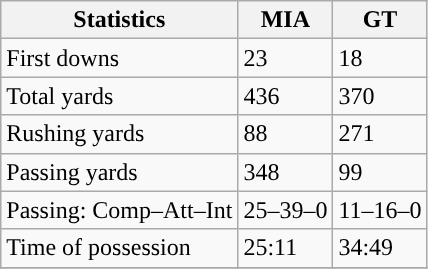<table class="wikitable" style="float: left;">
<tr>
<th>Statistics</th>
<th>MIA</th>
<th>GT</th>
</tr>
<tr>
<td>First downs</td>
<td>23</td>
<td>18</td>
</tr>
<tr>
<td>Total yards</td>
<td>436</td>
<td>370</td>
</tr>
<tr>
<td>Rushing yards</td>
<td>88</td>
<td>271</td>
</tr>
<tr>
<td>Passing yards</td>
<td>348</td>
<td>99</td>
</tr>
<tr>
<td>Passing: Comp–Att–Int</td>
<td>25–39–0</td>
<td>11–16–0</td>
</tr>
<tr>
<td>Time of possession</td>
<td>25:11</td>
<td>34:49</td>
</tr>
<tr>
</tr>
</table>
